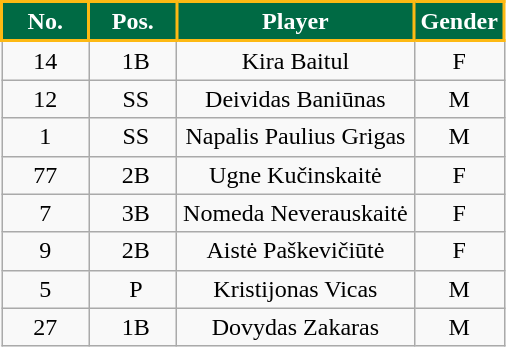<table class="wikitable" style="text-align: center;">
<tr>
<th style="background:#006A44; color:#FFFFFF; border:2px solid #FDB913; width: 50px;">No.</th>
<th style="background:#006A44; color:#FFFFFF; border:2px solid #FDB913; width: 50px;">Pos.</th>
<th style="background:#006A44; color:#FFFFFF; border:2px solid #FDB913; width: 150px;">Player</th>
<th style="background:#006A44; color:#FFFFFF; border:2px solid #FDB913; width: 50px;">Gender</th>
</tr>
<tr>
<td>14</td>
<td> 1B</td>
<td>Kira Baitul</td>
<td>F</td>
</tr>
<tr>
<td>12</td>
<td> SS</td>
<td>Deividas Baniūnas</td>
<td>M</td>
</tr>
<tr>
<td>1</td>
<td> SS</td>
<td>Napalis Paulius Grigas</td>
<td>M</td>
</tr>
<tr>
<td>77</td>
<td> 2B</td>
<td>Ugne Kučinskaitė</td>
<td>F</td>
</tr>
<tr>
<td>7</td>
<td> 3B</td>
<td>Nomeda Neverauskaitė</td>
<td>F</td>
</tr>
<tr>
<td>9</td>
<td> 2B</td>
<td>Aistė Paškevičiūtė</td>
<td>F</td>
</tr>
<tr>
<td>5</td>
<td> P</td>
<td>Kristijonas Vicas</td>
<td>M</td>
</tr>
<tr>
<td>27</td>
<td> 1B</td>
<td>Dovydas Zakaras</td>
<td>M</td>
</tr>
</table>
